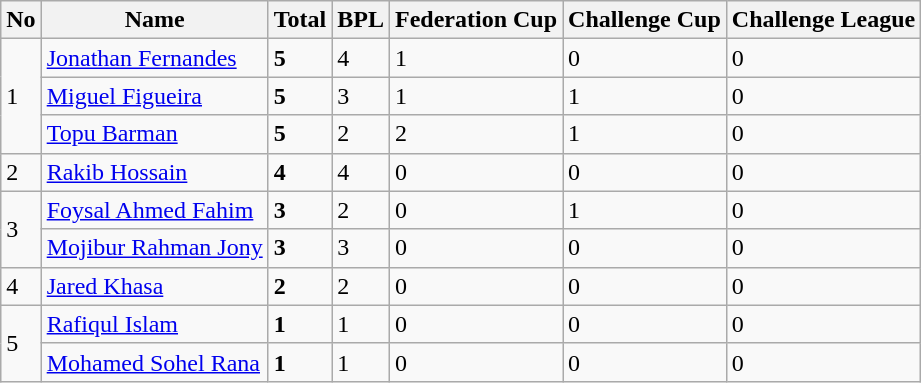<table class="wikitable">
<tr>
<th>No</th>
<th>Name</th>
<th>Total</th>
<th>BPL</th>
<th>Federation Cup</th>
<th>Challenge Cup</th>
<th>Challenge League</th>
</tr>
<tr>
<td rowspan="3">1</td>
<td> <a href='#'>Jonathan Fernandes</a></td>
<td><strong>5</strong></td>
<td>4</td>
<td>1</td>
<td>0</td>
<td>0</td>
</tr>
<tr>
<td> <a href='#'>Miguel Figueira</a></td>
<td><strong>5</strong></td>
<td>3</td>
<td>1</td>
<td>1</td>
<td>0</td>
</tr>
<tr>
<td> <a href='#'>Topu Barman</a></td>
<td><strong>5</strong></td>
<td>2</td>
<td>2</td>
<td>1</td>
<td>0</td>
</tr>
<tr>
<td>2</td>
<td> <a href='#'>Rakib Hossain</a></td>
<td><strong>4</strong></td>
<td>4</td>
<td>0</td>
<td>0</td>
<td>0</td>
</tr>
<tr>
<td rowspan="2">3</td>
<td> <a href='#'>Foysal Ahmed Fahim</a></td>
<td><strong>3</strong></td>
<td>2</td>
<td>0</td>
<td>1</td>
<td>0</td>
</tr>
<tr>
<td> <a href='#'>Mojibur Rahman Jony</a></td>
<td><strong>3</strong></td>
<td>3</td>
<td>0</td>
<td>0</td>
<td>0</td>
</tr>
<tr>
<td>4</td>
<td> <a href='#'>Jared Khasa</a></td>
<td><strong>2</strong></td>
<td>2</td>
<td>0</td>
<td>0</td>
<td>0</td>
</tr>
<tr>
<td rowspan="2">5</td>
<td> <a href='#'>Rafiqul Islam</a></td>
<td><strong>1</strong></td>
<td>1</td>
<td>0</td>
<td>0</td>
<td>0</td>
</tr>
<tr>
<td> <a href='#'>Mohamed Sohel Rana</a></td>
<td><strong>1</strong></td>
<td>1</td>
<td>0</td>
<td>0</td>
<td>0</td>
</tr>
</table>
